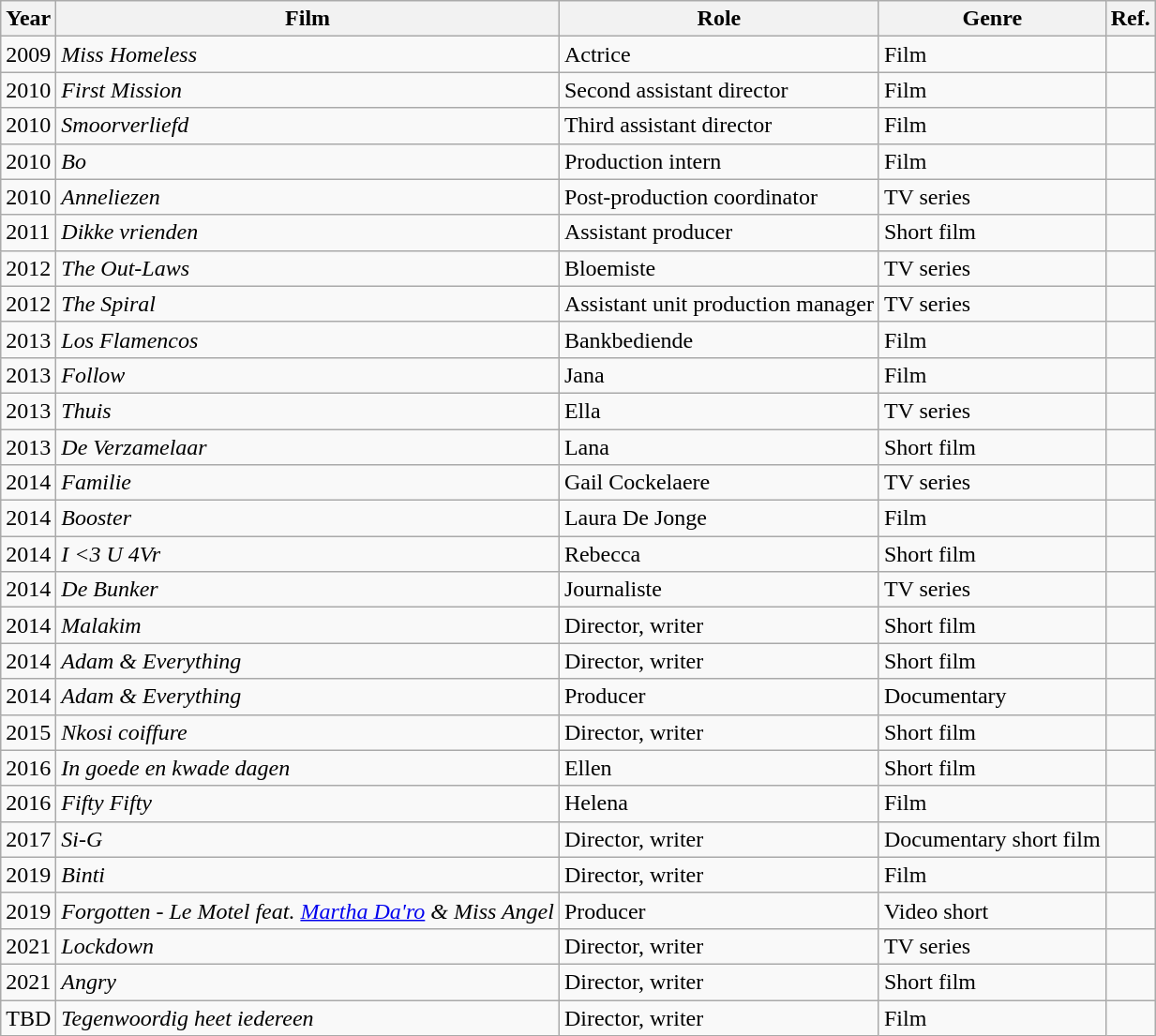<table class="wikitable">
<tr>
<th>Year</th>
<th>Film</th>
<th>Role</th>
<th>Genre</th>
<th>Ref.</th>
</tr>
<tr>
<td>2009</td>
<td><em>Miss Homeless</em></td>
<td>Actrice</td>
<td>Film</td>
<td></td>
</tr>
<tr>
<td>2010</td>
<td><em>First Mission</em></td>
<td>Second assistant director</td>
<td>Film</td>
<td></td>
</tr>
<tr>
<td>2010</td>
<td><em>Smoorverliefd</em></td>
<td>Third assistant director</td>
<td>Film</td>
<td></td>
</tr>
<tr>
<td>2010</td>
<td><em>Bo</em></td>
<td>Production intern</td>
<td>Film</td>
<td></td>
</tr>
<tr>
<td>2010</td>
<td><em>Anneliezen</em></td>
<td>Post-production coordinator</td>
<td>TV series</td>
<td></td>
</tr>
<tr>
<td>2011</td>
<td><em>Dikke vrienden</em></td>
<td>Assistant producer</td>
<td>Short film</td>
<td></td>
</tr>
<tr>
<td>2012</td>
<td><em>The Out-Laws</em></td>
<td>Bloemiste</td>
<td>TV series</td>
<td></td>
</tr>
<tr>
<td>2012</td>
<td><em>The Spiral</em></td>
<td>Assistant unit production manager</td>
<td>TV series</td>
<td></td>
</tr>
<tr>
<td>2013</td>
<td><em>Los Flamencos</em></td>
<td>Bankbediende</td>
<td>Film</td>
<td></td>
</tr>
<tr>
<td>2013</td>
<td><em>Follow</em></td>
<td>Jana</td>
<td>Film</td>
<td></td>
</tr>
<tr>
<td>2013</td>
<td><em>Thuis</em></td>
<td>Ella</td>
<td>TV series</td>
<td></td>
</tr>
<tr>
<td>2013</td>
<td><em>De Verzamelaar</em></td>
<td>Lana</td>
<td>Short film</td>
<td></td>
</tr>
<tr>
<td>2014</td>
<td><em>Familie</em></td>
<td>Gail Cockelaere</td>
<td>TV series</td>
<td></td>
</tr>
<tr>
<td>2014</td>
<td><em>Booster</em></td>
<td>Laura De Jonge</td>
<td>Film</td>
<td></td>
</tr>
<tr>
<td>2014</td>
<td><em>I <3 U 4Vr</em></td>
<td>Rebecca</td>
<td>Short film</td>
<td></td>
</tr>
<tr>
<td>2014</td>
<td><em>De Bunker</em></td>
<td>Journaliste</td>
<td>TV series</td>
<td></td>
</tr>
<tr>
<td>2014</td>
<td><em>Malakim</em></td>
<td>Director, writer</td>
<td>Short film</td>
<td></td>
</tr>
<tr>
<td>2014</td>
<td><em>Adam & Everything</em></td>
<td>Director, writer</td>
<td>Short film</td>
<td></td>
</tr>
<tr>
<td>2014</td>
<td><em>Adam & Everything</em></td>
<td>Producer</td>
<td>Documentary</td>
<td></td>
</tr>
<tr>
<td>2015</td>
<td><em>Nkosi coiffure</em></td>
<td>Director, writer</td>
<td>Short film</td>
<td></td>
</tr>
<tr>
<td>2016</td>
<td><em>In goede en kwade dagen</em></td>
<td>Ellen</td>
<td>Short film</td>
<td></td>
</tr>
<tr>
<td>2016</td>
<td><em>Fifty Fifty</em></td>
<td>Helena</td>
<td>Film</td>
<td></td>
</tr>
<tr>
<td>2017</td>
<td><em>Si-G</em></td>
<td>Director, writer</td>
<td>Documentary short film</td>
<td></td>
</tr>
<tr>
<td>2019</td>
<td><em>Binti</em></td>
<td>Director, writer</td>
<td>Film</td>
<td></td>
</tr>
<tr>
<td>2019</td>
<td><em>Forgotten - Le Motel feat. <a href='#'>Martha Da'ro</a> & Miss Angel</em></td>
<td>Producer</td>
<td>Video short</td>
<td></td>
</tr>
<tr>
<td>2021</td>
<td><em>Lockdown</em></td>
<td>Director, writer</td>
<td>TV series</td>
<td></td>
</tr>
<tr>
<td>2021</td>
<td><em>Angry</em></td>
<td>Director, writer</td>
<td>Short film</td>
<td></td>
</tr>
<tr>
<td>TBD</td>
<td><em>Tegenwoordig heet iedereen</em></td>
<td>Director, writer</td>
<td>Film</td>
<td></td>
</tr>
</table>
